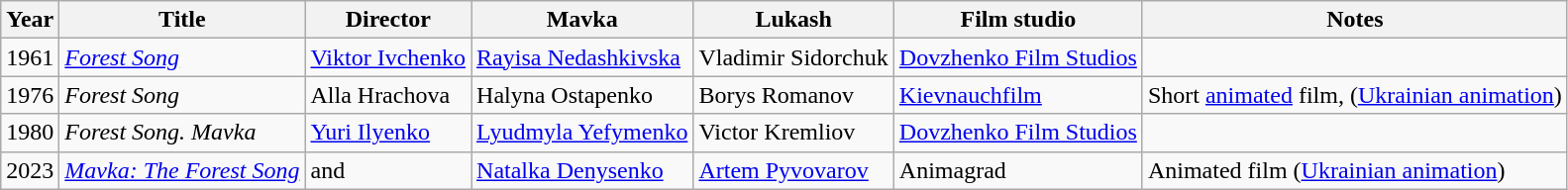<table class="wikitable">
<tr>
<th>Year</th>
<th>Title</th>
<th>Director</th>
<th>Mavka</th>
<th>Lukash</th>
<th>Film studio</th>
<th>Notes</th>
</tr>
<tr>
<td>1961</td>
<td><em><a href='#'>Forest Song</a></em></td>
<td><a href='#'>Viktor Ivchenko</a></td>
<td><a href='#'>Rayisa Nedashkivska</a></td>
<td>Vladimir Sidorchuk</td>
<td><a href='#'>Dovzhenko Film Studios</a></td>
<td></td>
</tr>
<tr>
<td>1976</td>
<td><em>Forest Song</em></td>
<td>Alla Hrachova</td>
<td>Halyna Ostapenko</td>
<td>Borys Romanov</td>
<td><a href='#'>Kievnauchfilm</a></td>
<td>Short <a href='#'>animated</a> film, (<a href='#'>Ukrainian animation</a>)</td>
</tr>
<tr>
<td>1980</td>
<td><em>Forest Song. Mavka</em></td>
<td><a href='#'>Yuri Ilyenko</a></td>
<td><a href='#'>Lyudmyla Yefymenko</a></td>
<td>Victor Kremliov</td>
<td><a href='#'>Dovzhenko Film Studios</a></td>
<td></td>
</tr>
<tr>
<td>2023</td>
<td><em><a href='#'>Mavka: The Forest Song</a></em></td>
<td> and </td>
<td><a href='#'>Natalka Denysenko</a></td>
<td><a href='#'>Artem Pyvovarov</a></td>
<td>Animagrad</td>
<td>Animated film (<a href='#'>Ukrainian animation</a>)</td>
</tr>
</table>
